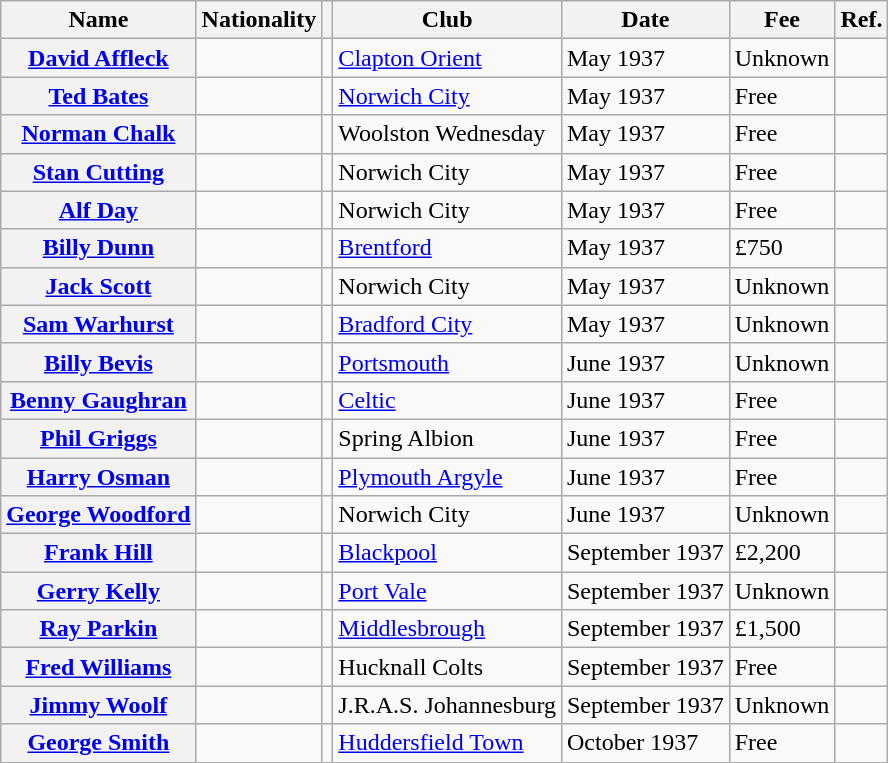<table class="wikitable plainrowheaders">
<tr>
<th scope="col">Name</th>
<th scope="col">Nationality</th>
<th scope="col"></th>
<th scope="col">Club</th>
<th scope="col">Date</th>
<th scope="col">Fee</th>
<th scope="col">Ref.</th>
</tr>
<tr>
<th scope="row"><a href='#'>David Affleck</a></th>
<td></td>
<td align="center"></td>
<td> <a href='#'>Clapton Orient</a></td>
<td>May 1937</td>
<td>Unknown</td>
<td align="center"></td>
</tr>
<tr>
<th scope="row"><a href='#'>Ted Bates</a></th>
<td></td>
<td align="center"></td>
<td> <a href='#'>Norwich City</a></td>
<td>May 1937</td>
<td>Free</td>
<td align="center"></td>
</tr>
<tr>
<th scope="row"><a href='#'>Norman Chalk</a></th>
<td></td>
<td align="center"></td>
<td> Woolston Wednesday</td>
<td>May 1937</td>
<td>Free</td>
<td align="center"></td>
</tr>
<tr>
<th scope="row"><a href='#'>Stan Cutting</a></th>
<td></td>
<td align="center"></td>
<td> Norwich City</td>
<td>May 1937</td>
<td>Free</td>
<td align="center"></td>
</tr>
<tr>
<th scope="row"><a href='#'>Alf Day</a></th>
<td></td>
<td align="center"></td>
<td> Norwich City</td>
<td>May 1937</td>
<td>Free</td>
<td align="center"></td>
</tr>
<tr>
<th scope="row"><a href='#'>Billy Dunn</a></th>
<td></td>
<td align="center"></td>
<td> <a href='#'>Brentford</a></td>
<td>May 1937</td>
<td>£750</td>
<td align="center"></td>
</tr>
<tr>
<th scope="row"><a href='#'>Jack Scott</a></th>
<td></td>
<td align="center"></td>
<td> Norwich City</td>
<td>May 1937</td>
<td>Unknown</td>
<td align="center"></td>
</tr>
<tr>
<th scope="row"><a href='#'>Sam Warhurst</a></th>
<td></td>
<td align="center"></td>
<td> <a href='#'>Bradford City</a></td>
<td>May 1937</td>
<td>Unknown</td>
<td align="center"></td>
</tr>
<tr>
<th scope="row"><a href='#'>Billy Bevis</a></th>
<td></td>
<td align="center"></td>
<td> <a href='#'>Portsmouth</a></td>
<td>June 1937</td>
<td>Unknown</td>
<td align="center"></td>
</tr>
<tr>
<th scope="row"><a href='#'>Benny Gaughran</a></th>
<td></td>
<td align="center"></td>
<td> <a href='#'>Celtic</a></td>
<td>June 1937</td>
<td>Free</td>
<td align="center"></td>
</tr>
<tr>
<th scope="row"><a href='#'>Phil Griggs</a></th>
<td></td>
<td align="center"></td>
<td> Spring Albion</td>
<td>June 1937</td>
<td>Free</td>
<td align="center"></td>
</tr>
<tr>
<th scope="row"><a href='#'>Harry Osman</a></th>
<td></td>
<td align="center"></td>
<td> <a href='#'>Plymouth Argyle</a></td>
<td>June 1937</td>
<td>Free</td>
<td align="center"></td>
</tr>
<tr>
<th scope="row"><a href='#'>George Woodford</a></th>
<td></td>
<td align="center"></td>
<td> Norwich City</td>
<td>June 1937</td>
<td>Unknown</td>
<td align="center"></td>
</tr>
<tr>
<th scope="row"><a href='#'>Frank Hill</a></th>
<td></td>
<td align="center"></td>
<td> <a href='#'>Blackpool</a></td>
<td>September 1937</td>
<td>£2,200</td>
<td align="center"></td>
</tr>
<tr>
<th scope="row"><a href='#'>Gerry Kelly</a></th>
<td></td>
<td align="center"></td>
<td> <a href='#'>Port Vale</a></td>
<td>September 1937</td>
<td>Unknown</td>
<td align="center"></td>
</tr>
<tr>
<th scope="row"><a href='#'>Ray Parkin</a></th>
<td></td>
<td align="center"></td>
<td> <a href='#'>Middlesbrough</a></td>
<td>September 1937</td>
<td>£1,500</td>
<td align="center"></td>
</tr>
<tr>
<th scope="row"><a href='#'>Fred Williams</a></th>
<td></td>
<td align="center"></td>
<td> Hucknall Colts</td>
<td>September 1937</td>
<td>Free</td>
<td align="center"></td>
</tr>
<tr>
<th scope="row"><a href='#'>Jimmy Woolf</a></th>
<td></td>
<td align="center"></td>
<td> J.R.A.S. Johannesburg</td>
<td>September 1937</td>
<td>Unknown</td>
<td align="center"></td>
</tr>
<tr>
<th scope="row"><a href='#'>George Smith</a></th>
<td></td>
<td align="center"></td>
<td> <a href='#'>Huddersfield Town</a></td>
<td>October 1937</td>
<td>Free</td>
<td align="center"></td>
</tr>
</table>
